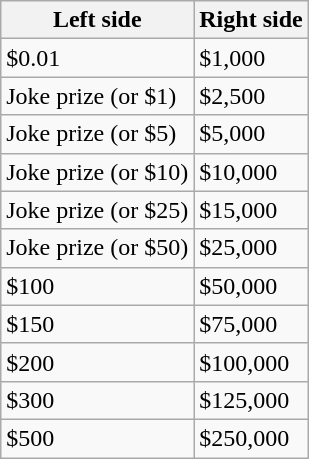<table class="wikitable">
<tr>
<th>Left side</th>
<th>Right side</th>
</tr>
<tr>
<td>$0.01</td>
<td>$1,000</td>
</tr>
<tr>
<td>Joke prize (or $1)</td>
<td>$2,500</td>
</tr>
<tr>
<td>Joke prize (or $5)</td>
<td>$5,000</td>
</tr>
<tr>
<td>Joke prize (or $10)</td>
<td>$10,000</td>
</tr>
<tr>
<td>Joke prize (or $25)</td>
<td>$15,000</td>
</tr>
<tr>
<td>Joke prize (or $50)</td>
<td>$25,000</td>
</tr>
<tr>
<td>$100</td>
<td>$50,000</td>
</tr>
<tr>
<td>$150</td>
<td>$75,000</td>
</tr>
<tr>
<td>$200</td>
<td>$100,000</td>
</tr>
<tr>
<td>$300</td>
<td>$125,000</td>
</tr>
<tr>
<td>$500</td>
<td>$250,000</td>
</tr>
</table>
